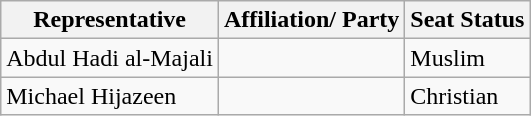<table class="wikitable">
<tr>
<th>Representative</th>
<th>Affiliation/ Party</th>
<th>Seat Status</th>
</tr>
<tr>
<td>Abdul Hadi al-Majali</td>
<td></td>
<td>Muslim</td>
</tr>
<tr>
<td>Michael Hijazeen</td>
<td></td>
<td>Christian</td>
</tr>
</table>
